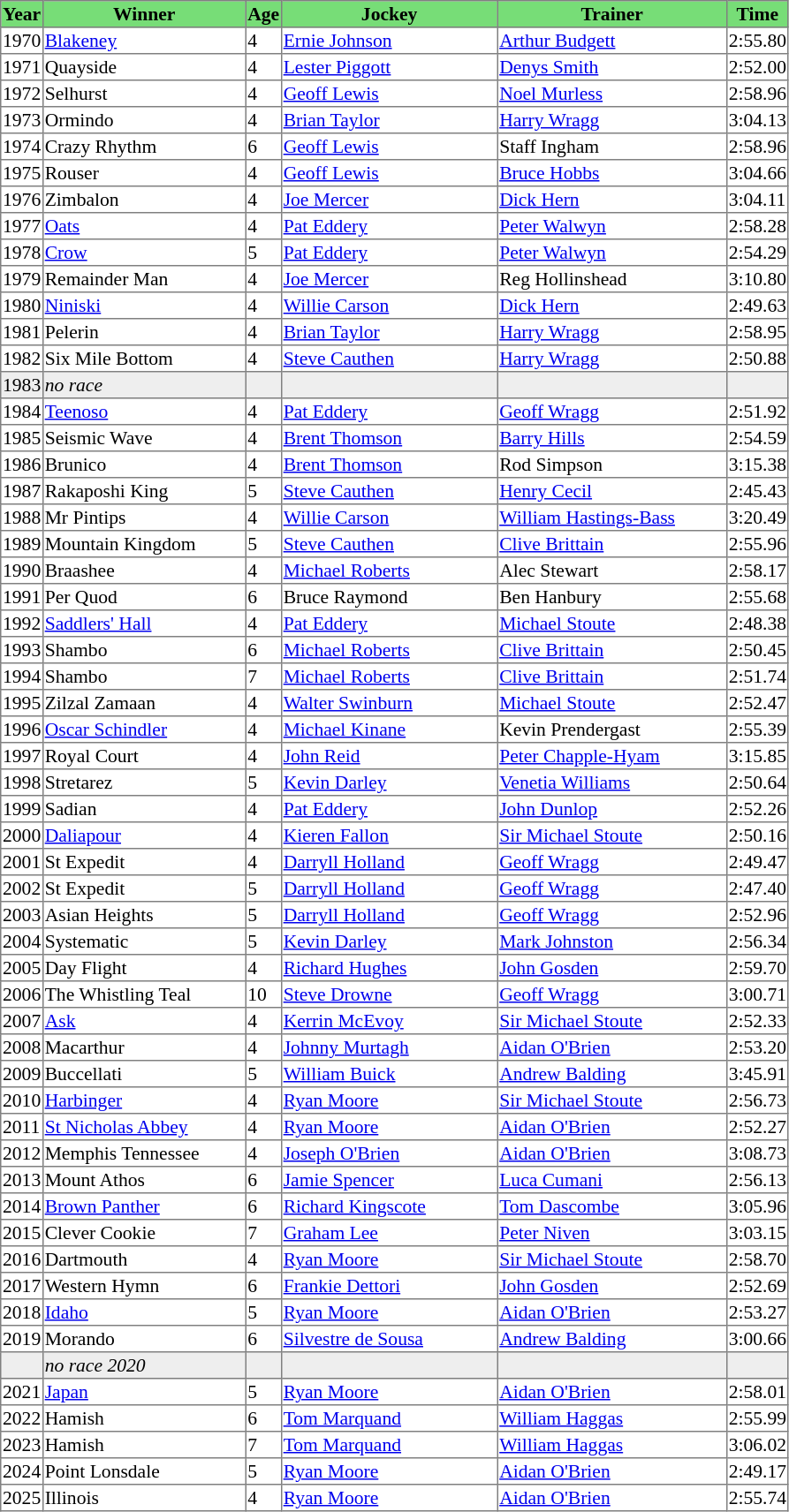<table class = "sortable" | border="1" style="border-collapse: collapse; font-size:90%">
<tr bgcolor="#77dd77" align="center">
<th>Year</th>
<th>Winner</th>
<th>Age</th>
<th>Jockey</th>
<th>Trainer</th>
<th>Time</th>
</tr>
<tr>
<td>1970</td>
<td width=150px><a href='#'>Blakeney</a></td>
<td>4</td>
<td width=160px><a href='#'>Ernie Johnson</a></td>
<td width=170px><a href='#'>Arthur Budgett</a></td>
<td>2:55.80</td>
</tr>
<tr>
<td>1971</td>
<td>Quayside</td>
<td>4</td>
<td><a href='#'>Lester Piggott</a></td>
<td><a href='#'>Denys Smith</a></td>
<td>2:52.00</td>
</tr>
<tr>
<td>1972</td>
<td>Selhurst</td>
<td>4</td>
<td><a href='#'>Geoff Lewis</a></td>
<td><a href='#'>Noel Murless</a></td>
<td>2:58.96</td>
</tr>
<tr>
<td>1973</td>
<td>Ormindo</td>
<td>4</td>
<td><a href='#'>Brian Taylor</a></td>
<td><a href='#'>Harry Wragg</a></td>
<td>3:04.13</td>
</tr>
<tr>
<td>1974</td>
<td>Crazy Rhythm</td>
<td>6</td>
<td><a href='#'>Geoff Lewis</a></td>
<td>Staff Ingham</td>
<td>2:58.96</td>
</tr>
<tr>
<td>1975</td>
<td>Rouser</td>
<td>4</td>
<td><a href='#'>Geoff Lewis</a></td>
<td><a href='#'>Bruce Hobbs</a></td>
<td>3:04.66</td>
</tr>
<tr>
<td>1976</td>
<td>Zimbalon</td>
<td>4</td>
<td><a href='#'>Joe Mercer</a></td>
<td><a href='#'>Dick Hern</a></td>
<td>3:04.11</td>
</tr>
<tr>
<td>1977</td>
<td><a href='#'>Oats</a></td>
<td>4</td>
<td><a href='#'>Pat Eddery</a></td>
<td><a href='#'>Peter Walwyn</a></td>
<td>2:58.28</td>
</tr>
<tr>
<td>1978</td>
<td><a href='#'>Crow</a></td>
<td>5</td>
<td><a href='#'>Pat Eddery</a></td>
<td><a href='#'>Peter Walwyn</a></td>
<td>2:54.29</td>
</tr>
<tr>
<td>1979</td>
<td>Remainder Man</td>
<td>4</td>
<td><a href='#'>Joe Mercer</a></td>
<td>Reg Hollinshead</td>
<td>3:10.80</td>
</tr>
<tr>
<td>1980</td>
<td><a href='#'>Niniski</a></td>
<td>4</td>
<td><a href='#'>Willie Carson</a></td>
<td><a href='#'>Dick Hern</a></td>
<td>2:49.63</td>
</tr>
<tr>
<td>1981</td>
<td>Pelerin</td>
<td>4</td>
<td><a href='#'>Brian Taylor</a></td>
<td><a href='#'>Harry Wragg</a></td>
<td>2:58.95</td>
</tr>
<tr>
<td>1982</td>
<td>Six Mile Bottom</td>
<td>4</td>
<td><a href='#'>Steve Cauthen</a></td>
<td><a href='#'>Harry Wragg</a></td>
<td>2:50.88</td>
</tr>
<tr bgcolor="#eeeeee">
<td>1983</td>
<td><em>no race</em> </td>
<td></td>
<td></td>
<td></td>
<td></td>
</tr>
<tr>
<td>1984</td>
<td><a href='#'>Teenoso</a></td>
<td>4</td>
<td><a href='#'>Pat Eddery</a></td>
<td><a href='#'>Geoff Wragg</a></td>
<td>2:51.92</td>
</tr>
<tr>
<td>1985</td>
<td>Seismic Wave</td>
<td>4</td>
<td><a href='#'>Brent Thomson</a></td>
<td><a href='#'>Barry Hills</a></td>
<td>2:54.59</td>
</tr>
<tr>
<td>1986</td>
<td>Brunico</td>
<td>4</td>
<td><a href='#'>Brent Thomson</a></td>
<td>Rod Simpson</td>
<td>3:15.38</td>
</tr>
<tr>
<td>1987</td>
<td>Rakaposhi King</td>
<td>5</td>
<td><a href='#'>Steve Cauthen</a></td>
<td><a href='#'>Henry Cecil</a></td>
<td>2:45.43</td>
</tr>
<tr>
<td>1988</td>
<td>Mr Pintips</td>
<td>4</td>
<td><a href='#'>Willie Carson</a></td>
<td><a href='#'>William Hastings-Bass</a></td>
<td>3:20.49</td>
</tr>
<tr>
<td>1989</td>
<td>Mountain Kingdom</td>
<td>5</td>
<td><a href='#'>Steve Cauthen</a></td>
<td><a href='#'>Clive Brittain</a></td>
<td>2:55.96</td>
</tr>
<tr>
<td>1990</td>
<td>Braashee</td>
<td>4</td>
<td><a href='#'>Michael Roberts</a></td>
<td>Alec Stewart</td>
<td>2:58.17</td>
</tr>
<tr>
<td>1991</td>
<td>Per Quod</td>
<td>6</td>
<td>Bruce Raymond</td>
<td>Ben Hanbury</td>
<td>2:55.68</td>
</tr>
<tr>
<td>1992</td>
<td><a href='#'>Saddlers' Hall</a></td>
<td>4</td>
<td><a href='#'>Pat Eddery</a></td>
<td><a href='#'>Michael Stoute</a></td>
<td>2:48.38</td>
</tr>
<tr>
<td>1993</td>
<td>Shambo</td>
<td>6</td>
<td><a href='#'>Michael Roberts</a></td>
<td><a href='#'>Clive Brittain</a></td>
<td>2:50.45</td>
</tr>
<tr>
<td>1994</td>
<td>Shambo</td>
<td>7</td>
<td><a href='#'>Michael Roberts</a></td>
<td><a href='#'>Clive Brittain</a></td>
<td>2:51.74</td>
</tr>
<tr>
<td>1995</td>
<td>Zilzal Zamaan</td>
<td>4</td>
<td><a href='#'>Walter Swinburn</a></td>
<td><a href='#'>Michael Stoute</a></td>
<td>2:52.47</td>
</tr>
<tr>
<td>1996</td>
<td><a href='#'>Oscar Schindler</a></td>
<td>4</td>
<td><a href='#'>Michael Kinane</a></td>
<td>Kevin Prendergast</td>
<td>2:55.39</td>
</tr>
<tr>
<td>1997</td>
<td>Royal Court</td>
<td>4</td>
<td><a href='#'>John Reid</a></td>
<td><a href='#'>Peter Chapple-Hyam</a></td>
<td>3:15.85</td>
</tr>
<tr>
<td>1998</td>
<td>Stretarez</td>
<td>5</td>
<td><a href='#'>Kevin Darley</a></td>
<td><a href='#'>Venetia Williams</a></td>
<td>2:50.64</td>
</tr>
<tr>
<td>1999</td>
<td>Sadian</td>
<td>4</td>
<td><a href='#'>Pat Eddery</a></td>
<td><a href='#'>John Dunlop</a></td>
<td>2:52.26</td>
</tr>
<tr>
<td>2000</td>
<td><a href='#'>Daliapour</a></td>
<td>4</td>
<td><a href='#'>Kieren Fallon</a></td>
<td><a href='#'>Sir Michael Stoute</a></td>
<td>2:50.16</td>
</tr>
<tr>
<td>2001</td>
<td>St Expedit</td>
<td>4</td>
<td><a href='#'>Darryll Holland</a></td>
<td><a href='#'>Geoff Wragg</a></td>
<td>2:49.47</td>
</tr>
<tr>
<td>2002</td>
<td>St Expedit</td>
<td>5</td>
<td><a href='#'>Darryll Holland</a></td>
<td><a href='#'>Geoff Wragg</a></td>
<td>2:47.40</td>
</tr>
<tr>
<td>2003</td>
<td>Asian Heights</td>
<td>5</td>
<td><a href='#'>Darryll Holland</a></td>
<td><a href='#'>Geoff Wragg</a></td>
<td>2:52.96</td>
</tr>
<tr>
<td>2004</td>
<td>Systematic</td>
<td>5</td>
<td><a href='#'>Kevin Darley</a></td>
<td><a href='#'>Mark Johnston</a></td>
<td>2:56.34</td>
</tr>
<tr>
<td>2005</td>
<td>Day Flight</td>
<td>4</td>
<td><a href='#'>Richard Hughes</a></td>
<td><a href='#'>John Gosden</a></td>
<td>2:59.70</td>
</tr>
<tr>
<td>2006</td>
<td>The Whistling Teal</td>
<td>10</td>
<td><a href='#'>Steve Drowne</a></td>
<td><a href='#'>Geoff Wragg</a></td>
<td>3:00.71</td>
</tr>
<tr>
<td>2007</td>
<td><a href='#'>Ask</a></td>
<td>4</td>
<td><a href='#'>Kerrin McEvoy</a></td>
<td><a href='#'>Sir Michael Stoute</a></td>
<td>2:52.33</td>
</tr>
<tr>
<td>2008</td>
<td>Macarthur</td>
<td>4</td>
<td><a href='#'>Johnny Murtagh</a></td>
<td><a href='#'>Aidan O'Brien</a></td>
<td>2:53.20</td>
</tr>
<tr>
<td>2009</td>
<td>Buccellati</td>
<td>5</td>
<td><a href='#'>William Buick</a></td>
<td><a href='#'>Andrew Balding</a></td>
<td>3:45.91</td>
</tr>
<tr>
<td>2010</td>
<td><a href='#'>Harbinger</a></td>
<td>4</td>
<td><a href='#'>Ryan Moore</a></td>
<td><a href='#'>Sir Michael Stoute</a></td>
<td>2:56.73</td>
</tr>
<tr>
<td>2011</td>
<td><a href='#'>St Nicholas Abbey</a></td>
<td>4</td>
<td><a href='#'>Ryan Moore</a></td>
<td><a href='#'>Aidan O'Brien</a></td>
<td>2:52.27</td>
</tr>
<tr>
<td>2012</td>
<td>Memphis Tennessee</td>
<td>4</td>
<td><a href='#'>Joseph O'Brien</a></td>
<td><a href='#'>Aidan O'Brien</a></td>
<td>3:08.73</td>
</tr>
<tr>
<td>2013</td>
<td>Mount Athos</td>
<td>6</td>
<td><a href='#'>Jamie Spencer</a></td>
<td><a href='#'>Luca Cumani</a></td>
<td>2:56.13</td>
</tr>
<tr>
<td>2014</td>
<td><a href='#'>Brown Panther</a></td>
<td>6</td>
<td><a href='#'>Richard Kingscote</a></td>
<td><a href='#'>Tom Dascombe</a></td>
<td>3:05.96</td>
</tr>
<tr>
<td>2015</td>
<td>Clever Cookie</td>
<td>7</td>
<td><a href='#'>Graham Lee</a></td>
<td><a href='#'>Peter Niven</a></td>
<td>3:03.15</td>
</tr>
<tr>
<td>2016</td>
<td>Dartmouth</td>
<td>4</td>
<td><a href='#'>Ryan Moore</a></td>
<td><a href='#'>Sir Michael Stoute</a></td>
<td>2:58.70</td>
</tr>
<tr>
<td>2017</td>
<td>Western Hymn</td>
<td>6</td>
<td><a href='#'>Frankie Dettori</a></td>
<td><a href='#'>John Gosden</a></td>
<td>2:52.69</td>
</tr>
<tr>
<td>2018</td>
<td><a href='#'>Idaho</a></td>
<td>5</td>
<td><a href='#'>Ryan Moore</a></td>
<td><a href='#'>Aidan O'Brien</a></td>
<td>2:53.27</td>
</tr>
<tr>
<td>2019</td>
<td>Morando</td>
<td>6</td>
<td><a href='#'>Silvestre de Sousa</a></td>
<td><a href='#'>Andrew Balding</a></td>
<td>3:00.66</td>
</tr>
<tr bgcolor="#eeeeee">
<td data-sort-value="2020"></td>
<td><em>no race 2020</em> </td>
<td></td>
<td></td>
<td></td>
<td></td>
</tr>
<tr>
<td>2021</td>
<td><a href='#'>Japan</a></td>
<td>5</td>
<td><a href='#'>Ryan Moore</a></td>
<td><a href='#'>Aidan O'Brien</a></td>
<td>2:58.01</td>
</tr>
<tr>
<td>2022</td>
<td>Hamish</td>
<td>6</td>
<td><a href='#'>Tom Marquand</a></td>
<td><a href='#'>William Haggas</a></td>
<td>2:55.99</td>
</tr>
<tr>
<td>2023</td>
<td>Hamish</td>
<td>7</td>
<td><a href='#'>Tom Marquand</a></td>
<td><a href='#'>William Haggas</a></td>
<td>3:06.02</td>
</tr>
<tr>
<td>2024</td>
<td>Point Lonsdale</td>
<td>5</td>
<td><a href='#'>Ryan Moore</a></td>
<td><a href='#'>Aidan O'Brien</a></td>
<td>2:49.17</td>
</tr>
<tr>
<td>2025</td>
<td>Illinois</td>
<td>4</td>
<td><a href='#'>Ryan Moore</a></td>
<td><a href='#'>Aidan O'Brien</a></td>
<td>2:55.74</td>
</tr>
</table>
